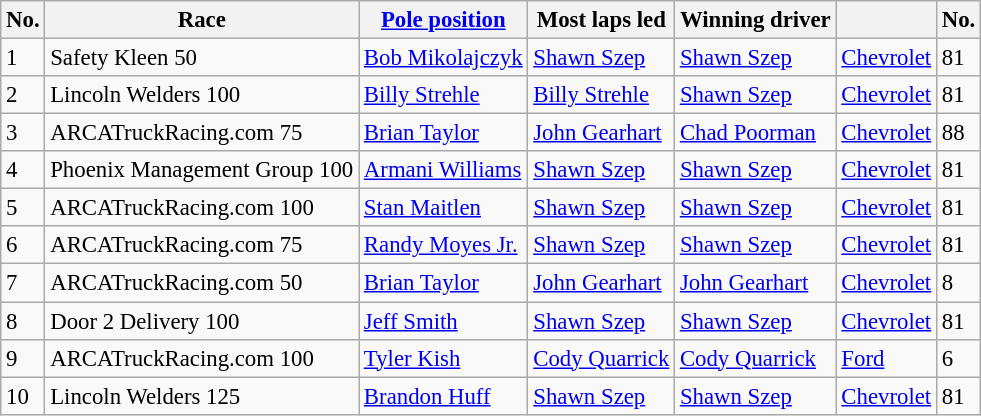<table class="wikitable" style="font-size:95%">
<tr>
<th>No.</th>
<th>Race</th>
<th><a href='#'>Pole position</a></th>
<th>Most laps led</th>
<th>Winning driver</th>
<th></th>
<th>No.</th>
</tr>
<tr>
<td>1</td>
<td>Safety Kleen 50</td>
<td><a href='#'>Bob Mikolajczyk</a></td>
<td><a href='#'>Shawn Szep</a></td>
<td><a href='#'>Shawn Szep</a></td>
<td><a href='#'>Chevrolet</a></td>
<td>81</td>
</tr>
<tr>
<td>2</td>
<td>Lincoln Welders 100</td>
<td><a href='#'>Billy Strehle</a></td>
<td><a href='#'>Billy Strehle</a></td>
<td><a href='#'>Shawn Szep</a></td>
<td><a href='#'>Chevrolet</a></td>
<td>81</td>
</tr>
<tr>
<td>3</td>
<td>ARCATruckRacing.com 75</td>
<td><a href='#'>Brian Taylor</a></td>
<td><a href='#'>John Gearhart</a></td>
<td><a href='#'>Chad Poorman</a></td>
<td><a href='#'>Chevrolet</a></td>
<td>88</td>
</tr>
<tr>
<td>4</td>
<td>Phoenix Management Group 100</td>
<td><a href='#'>Armani Williams</a></td>
<td><a href='#'>Shawn Szep</a></td>
<td><a href='#'>Shawn Szep</a></td>
<td><a href='#'>Chevrolet</a></td>
<td>81</td>
</tr>
<tr>
<td>5</td>
<td>ARCATruckRacing.com 100</td>
<td><a href='#'>Stan Maitlen</a></td>
<td><a href='#'>Shawn Szep</a></td>
<td><a href='#'>Shawn Szep</a></td>
<td><a href='#'>Chevrolet</a></td>
<td>81</td>
</tr>
<tr>
<td>6</td>
<td>ARCATruckRacing.com 75</td>
<td><a href='#'>Randy Moyes Jr.</a></td>
<td><a href='#'>Shawn Szep</a></td>
<td><a href='#'>Shawn Szep</a></td>
<td><a href='#'>Chevrolet</a></td>
<td>81</td>
</tr>
<tr>
<td>7</td>
<td>ARCATruckRacing.com 50</td>
<td><a href='#'>Brian Taylor</a></td>
<td><a href='#'>John Gearhart</a></td>
<td><a href='#'>John Gearhart</a></td>
<td><a href='#'>Chevrolet</a></td>
<td>8</td>
</tr>
<tr>
<td>8</td>
<td>Door 2 Delivery 100</td>
<td><a href='#'>Jeff Smith</a></td>
<td><a href='#'>Shawn Szep</a></td>
<td><a href='#'>Shawn Szep</a></td>
<td><a href='#'>Chevrolet</a></td>
<td>81</td>
</tr>
<tr>
<td>9</td>
<td>ARCATruckRacing.com 100</td>
<td><a href='#'>Tyler Kish</a></td>
<td><a href='#'>Cody Quarrick</a></td>
<td><a href='#'>Cody Quarrick</a></td>
<td><a href='#'>Ford</a></td>
<td>6</td>
</tr>
<tr>
<td>10</td>
<td>Lincoln Welders 125</td>
<td><a href='#'>Brandon Huff</a></td>
<td><a href='#'>Shawn Szep</a></td>
<td><a href='#'>Shawn Szep</a></td>
<td><a href='#'>Chevrolet</a></td>
<td>81</td>
</tr>
</table>
